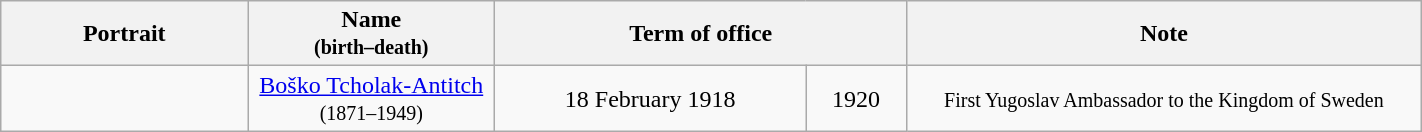<table class="wikitable" style="width:75%; text-align:center;">
<tr>
<th colspan="1" width=12%>Portrait</th>
<th width=12%>Name<br><small>(birth–death)</small></th>
<th colspan="2" width=20%>Term of office</th>
<th width=25%>Note</th>
</tr>
<tr>
<td></td>
<td><a href='#'>Boško Tcholak-Antitch</a><br><small>(1871–1949)</small></td>
<td>18 February 1918</td>
<td>1920</td>
<td><small> First Yugoslav Ambassador to the Kingdom of Sweden</small></td>
</tr>
</table>
